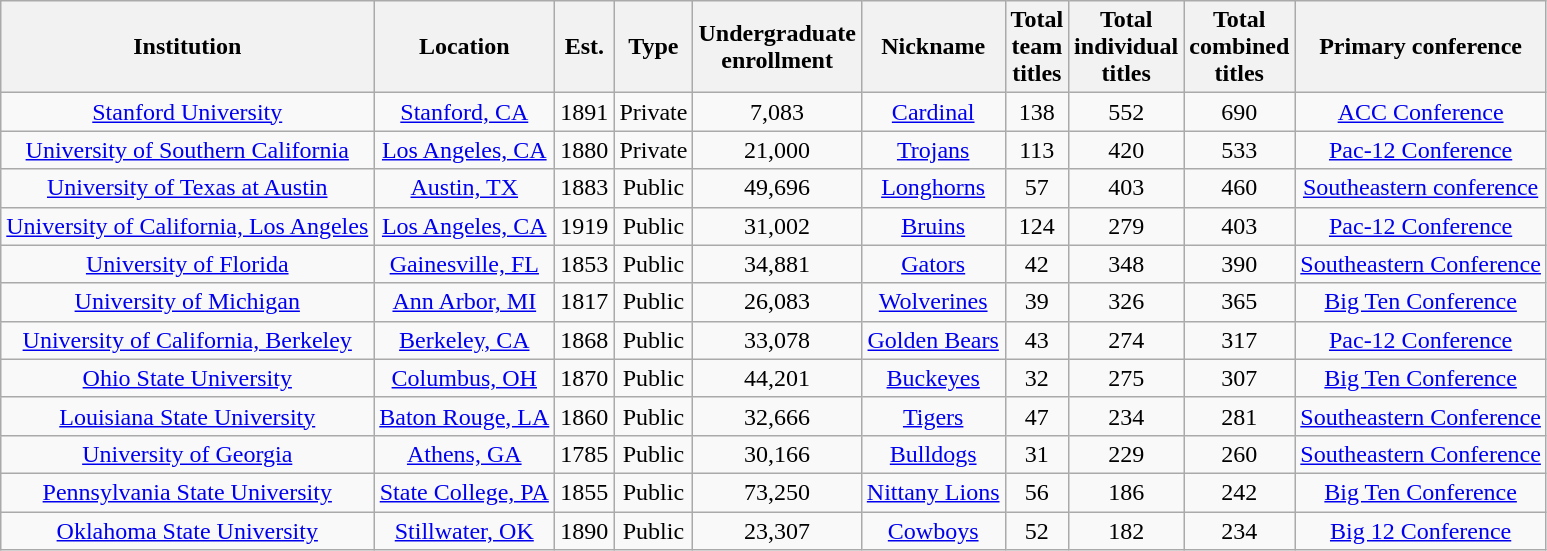<table class="wikitable sortable">
<tr>
<th>Institution</th>
<th>Location</th>
<th>Est.</th>
<th>Type</th>
<th data-sort-type="number">Undergraduate<br>enrollment</th>
<th>Nickname</th>
<th data-sort-type="number">Total<br>team<br>titles</th>
<th data-sort-type="number">Total<br>individual<br>titles</th>
<th data-sort-type="number">Total<br>combined<br>titles</th>
<th>Primary conference</th>
</tr>
<tr>
<td style="text-align:center;"><a href='#'>Stanford University</a></td>
<td style="text-align:center;"><a href='#'>Stanford, CA</a></td>
<td style="text-align:center;">1891</td>
<td style="text-align:center;">Private</td>
<td style="text-align:center;">7,083</td>
<td style="text-align:center;"><a href='#'>Cardinal</a></td>
<td style="text-align:center;">138</td>
<td style="text-align:center;">552</td>
<td style="text-align:center;">690</td>
<td style="text-align:center;"><a href='#'>ACC Conference</a></td>
</tr>
<tr>
<td style="text-align:center;"><a href='#'>University of Southern California</a></td>
<td style="text-align:center;"><a href='#'>Los Angeles, CA</a></td>
<td style="text-align:center;">1880</td>
<td style="text-align:center;">Private</td>
<td style="text-align:center;">21,000</td>
<td style="text-align:center;"><a href='#'>Trojans</a></td>
<td style="text-align:center;">113</td>
<td style="text-align:center;">420</td>
<td style="text-align:center;">533</td>
<td style="text-align:center;"><a href='#'>Pac-12 Conference</a></td>
</tr>
<tr>
<td style="text-align:center;"><a href='#'>University of Texas at Austin</a></td>
<td style="text-align:center;"><a href='#'>Austin, TX</a></td>
<td style="text-align:center;">1883</td>
<td style="text-align:center;">Public</td>
<td style="text-align:center;">49,696</td>
<td style="text-align:center;"><a href='#'>Longhorns</a></td>
<td style="text-align:center;">57</td>
<td style="text-align:center;">403</td>
<td style="text-align:center;">460</td>
<td style="text-align:center;"><a href='#'>Southeastern conference</a></td>
</tr>
<tr>
<td style="text-align:center;"><a href='#'>University of California, Los Angeles</a></td>
<td style="text-align:center;"><a href='#'>Los Angeles, CA</a></td>
<td style="text-align:center;">1919</td>
<td style="text-align:center;">Public</td>
<td style="text-align:center;">31,002</td>
<td style="text-align:center;"><a href='#'>Bruins</a></td>
<td style="text-align:center;">124</td>
<td style="text-align:center;">279</td>
<td style="text-align:center;">403</td>
<td style="text-align:center;"><a href='#'>Pac-12 Conference</a></td>
</tr>
<tr>
<td style="text-align:center;"><a href='#'>University of Florida</a></td>
<td style="text-align:center;"><a href='#'>Gainesville, FL</a></td>
<td style="text-align:center;">1853</td>
<td style="text-align:center;">Public</td>
<td style="text-align:center;">34,881</td>
<td style="text-align:center;"><a href='#'>Gators</a></td>
<td style="text-align:center;">42</td>
<td style="text-align:center;">348</td>
<td style="text-align:center;">390</td>
<td style="text-align:center;"><a href='#'>Southeastern Conference</a></td>
</tr>
<tr>
<td style="text-align:center;"><a href='#'>University of Michigan</a></td>
<td style="text-align:center;"><a href='#'>Ann Arbor, MI</a></td>
<td style="text-align:center;">1817</td>
<td style="text-align:center;">Public</td>
<td style="text-align:center;">26,083</td>
<td style="text-align:center;"><a href='#'>Wolverines</a></td>
<td style="text-align:center;">39</td>
<td style="text-align:center;">326</td>
<td style="text-align:center;">365</td>
<td style="text-align:center;"><a href='#'>Big Ten Conference</a></td>
</tr>
<tr>
<td style="text-align:center;"><a href='#'>University of California, Berkeley</a></td>
<td style="text-align:center;"><a href='#'>Berkeley, CA</a></td>
<td style="text-align:center;">1868</td>
<td style="text-align:center;">Public</td>
<td style="text-align:center;">33,078</td>
<td style="text-align:center;"><a href='#'>Golden Bears</a></td>
<td style="text-align:center;">43</td>
<td style="text-align:center;">274</td>
<td style="text-align:center;">317</td>
<td style="text-align:center;"><a href='#'>Pac-12 Conference</a></td>
</tr>
<tr>
<td style="text-align:center;"><a href='#'>Ohio State University</a></td>
<td style="text-align:center;"><a href='#'>Columbus, OH</a></td>
<td style="text-align:center;">1870</td>
<td style="text-align:center;">Public</td>
<td style="text-align:center;">44,201</td>
<td style="text-align:center;"><a href='#'>Buckeyes</a></td>
<td style="text-align:center;">32</td>
<td style="text-align:center;">275</td>
<td style="text-align:center;">307</td>
<td style="text-align:center;"><a href='#'>Big Ten Conference</a></td>
</tr>
<tr>
<td style="text-align:center;"><a href='#'>Louisiana State University</a></td>
<td style="text-align:center;"><a href='#'>Baton Rouge, LA</a></td>
<td style="text-align:center;">1860</td>
<td style="text-align:center;">Public</td>
<td style="text-align:center;">32,666</td>
<td style="text-align:center;"><a href='#'>Tigers</a></td>
<td style="text-align:center;">47</td>
<td style="text-align:center;">234</td>
<td style="text-align:center;">281</td>
<td style="text-align:center;"><a href='#'>Southeastern Conference</a></td>
</tr>
<tr>
<td style="text-align:center;"><a href='#'>University of Georgia</a></td>
<td style="text-align:center;"><a href='#'>Athens, GA</a></td>
<td style="text-align:center;">1785</td>
<td style="text-align:center;">Public</td>
<td style="text-align:center;">30,166</td>
<td style="text-align:center;"><a href='#'>Bulldogs</a></td>
<td style="text-align:center;">31</td>
<td style="text-align:center;">229</td>
<td style="text-align:center;">260</td>
<td style="text-align:center;"><a href='#'>Southeastern Conference</a></td>
</tr>
<tr>
<td style="text-align:center;"><a href='#'>Pennsylvania State University</a></td>
<td style="text-align:center;"><a href='#'>State College, PA</a></td>
<td style="text-align:center;">1855</td>
<td style="text-align:center;">Public</td>
<td style="text-align:center;">73,250</td>
<td style="text-align:center;"><a href='#'>Nittany Lions</a></td>
<td style="text-align:center;">56</td>
<td style="text-align:center;">186</td>
<td style="text-align:center;">242</td>
<td style="text-align:center;"><a href='#'>Big Ten Conference</a></td>
</tr>
<tr>
<td style="text-align:center;"><a href='#'>Oklahoma State University</a></td>
<td style="text-align:center;"><a href='#'>Stillwater, OK</a></td>
<td style="text-align:center;">1890</td>
<td style="text-align:center;">Public</td>
<td style="text-align:center;">23,307</td>
<td style="text-align:center;"><a href='#'>Cowboys</a></td>
<td style="text-align:center;">52</td>
<td style="text-align:center;">182</td>
<td style="text-align:center;">234</td>
<td style="text-align:center;"><a href='#'>Big 12 Conference</a></td>
</tr>
</table>
